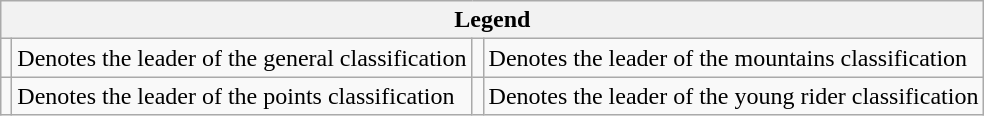<table class="wikitable">
<tr>
<th colspan="4">Legend</th>
</tr>
<tr>
<td></td>
<td>Denotes the leader of the general classification</td>
<td></td>
<td>Denotes the leader of the mountains classification</td>
</tr>
<tr>
<td></td>
<td>Denotes the leader of the points classification</td>
<td></td>
<td>Denotes the leader of the young rider classification</td>
</tr>
</table>
